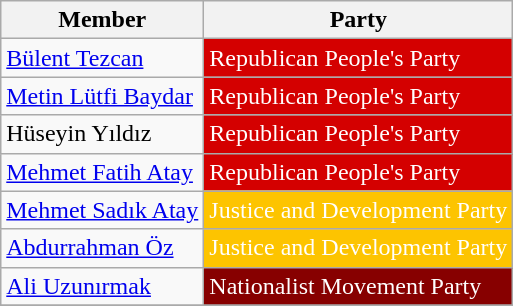<table class="wikitable">
<tr>
<th>Member</th>
<th>Party</th>
</tr>
<tr>
<td><a href='#'>Bülent Tezcan</a></td>
<td style="background:#D40000; color:white">Republican People's Party</td>
</tr>
<tr>
<td><a href='#'>Metin Lütfi Baydar</a></td>
<td style="background:#D40000; color:white">Republican People's Party</td>
</tr>
<tr>
<td>Hüseyin Yıldız</td>
<td style="background:#D40000; color:white">Republican People's Party</td>
</tr>
<tr>
<td><a href='#'>Mehmet Fatih Atay</a></td>
<td style="background:#D40000; color:white">Republican People's Party</td>
</tr>
<tr>
<td><a href='#'>Mehmet Sadık Atay</a></td>
<td style="background:#FDC400; color:white">Justice and Development Party</td>
</tr>
<tr>
<td><a href='#'>Abdurrahman Öz</a></td>
<td style="background:#FDC400; color:white">Justice and Development Party</td>
</tr>
<tr>
<td><a href='#'>Ali Uzunırmak</a></td>
<td style="background:#870000; color:white">Nationalist Movement Party</td>
</tr>
<tr>
</tr>
</table>
